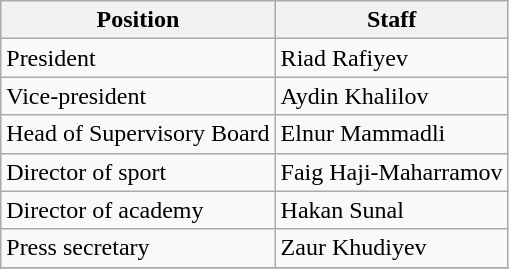<table class="wikitable">
<tr>
<th>Position</th>
<th>Staff</th>
</tr>
<tr>
<td>President</td>
<td> Riad Rafiyev</td>
</tr>
<tr>
<td>Vice-president</td>
<td> Aydin Khalilov</td>
</tr>
<tr>
<td>Head of Supervisory Board</td>
<td> Elnur Mammadli</td>
</tr>
<tr>
<td>Director of sport</td>
<td> Faig Haji-Maharramov</td>
</tr>
<tr>
<td>Director of academy</td>
<td> Hakan Sunal</td>
</tr>
<tr>
<td>Press secretary</td>
<td> Zaur Khudiyev</td>
</tr>
<tr>
</tr>
</table>
